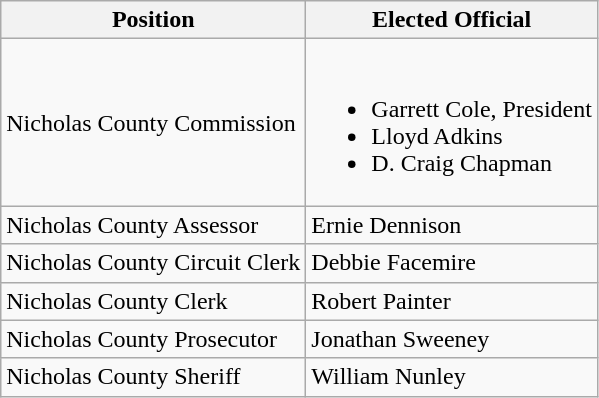<table class="wikitable">
<tr>
<th>Position</th>
<th>Elected Official</th>
</tr>
<tr>
<td>Nicholas County Commission</td>
<td><br><ul><li>Garrett Cole, President</li><li>Lloyd Adkins</li><li>D. Craig Chapman</li></ul></td>
</tr>
<tr>
<td>Nicholas County Assessor</td>
<td>Ernie Dennison</td>
</tr>
<tr>
<td>Nicholas County Circuit Clerk</td>
<td>Debbie Facemire</td>
</tr>
<tr>
<td>Nicholas County Clerk</td>
<td>Robert Painter</td>
</tr>
<tr>
<td>Nicholas County Prosecutor</td>
<td>Jonathan Sweeney</td>
</tr>
<tr>
<td>Nicholas County Sheriff</td>
<td>William Nunley</td>
</tr>
</table>
